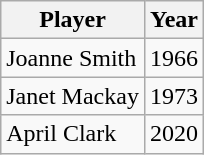<table class="wikitable">
<tr>
<th>Player</th>
<th>Year</th>
</tr>
<tr>
<td>Joanne Smith</td>
<td>1966</td>
</tr>
<tr>
<td>Janet Mackay</td>
<td>1973</td>
</tr>
<tr>
<td>April Clark</td>
<td>2020</td>
</tr>
</table>
